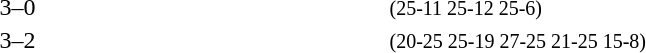<table>
<tr>
<th width=200></th>
<th width=80></th>
<th width=200></th>
<th width=220></th>
</tr>
<tr>
<td align=right><strong></strong></td>
<td align=center>3–0</td>
<td></td>
<td><small>(25-11 25-12 25-6)</small></td>
</tr>
<tr>
<td align=right><strong></strong></td>
<td align=center>3–2</td>
<td></td>
<td><small>(20-25 25-19 27-25 21-25 15-8)</small></td>
</tr>
</table>
